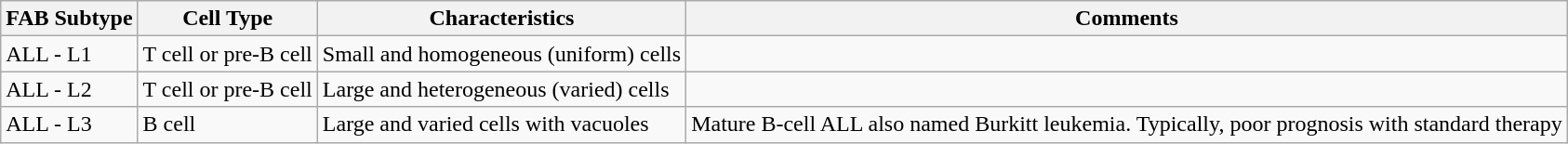<table class="wikitable">
<tr>
<th>FAB Subtype</th>
<th>Cell Type</th>
<th>Characteristics</th>
<th>Comments</th>
</tr>
<tr>
<td>ALL - L1</td>
<td>T cell or pre-B cell</td>
<td>Small and homogeneous (uniform) cells</td>
<td></td>
</tr>
<tr>
<td>ALL - L2</td>
<td>T cell or pre-B cell</td>
<td>Large and heterogeneous  (varied) cells</td>
<td></td>
</tr>
<tr>
<td>ALL - L3</td>
<td>B cell</td>
<td>Large and varied cells with vacuoles</td>
<td>Mature B-cell ALL also named Burkitt leukemia. Typically, poor prognosis with standard therapy</td>
</tr>
</table>
